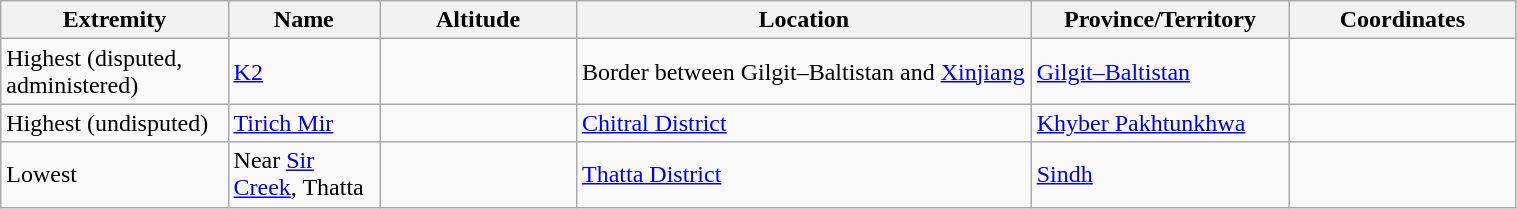<table class = "wikitable  sortable" width="80%">
<tr>
<th width="15%" class="unsortable">Extremity</th>
<th width="10%" class="unsortable">Name</th>
<th width="13%" class="unsortable">Altitude</th>
<th width="25" class="unsortable">Location</th>
<th width="17%" class="unsortable">Province/Territory</th>
<th width="15%" class="unsortable">Coordinates</th>
</tr>
<tr class="vcard">
<td>Highest (disputed, administered)</td>
<td class="fn org"><a href='#'>K2</a></td>
<td></td>
<td>Border between Gilgit–Baltistan and <a href='#'>Xinjiang</a></td>
<td><a href='#'>Gilgit–Baltistan</a></td>
<td></td>
</tr>
<tr class="vcard">
<td>Highest (undisputed)</td>
<td class="fn org"><a href='#'>Tirich Mir</a></td>
<td></td>
<td><a href='#'>Chitral District</a></td>
<td><a href='#'>Khyber Pakhtunkhwa</a></td>
<td></td>
</tr>
<tr class="vcard">
<td>Lowest</td>
<td class="fn org">Near <a href='#'>Sir Creek</a>, Thatta</td>
<td></td>
<td><a href='#'>Thatta District</a></td>
<td><a href='#'>Sindh</a></td>
<td></td>
</tr>
</table>
